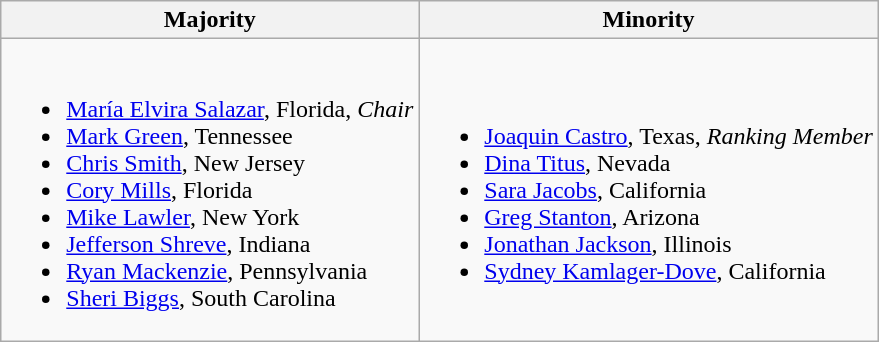<table class=wikitable>
<tr>
<th>Majority</th>
<th>Minority</th>
</tr>
<tr>
<td><br><ul><li><a href='#'>María Elvira Salazar</a>, Florida, <em>Chair</em></li><li><a href='#'>Mark Green</a>, Tennessee</li><li><a href='#'>Chris Smith</a>, New Jersey</li><li><a href='#'>Cory Mills</a>, Florida</li><li><a href='#'>Mike Lawler</a>, New York</li><li><a href='#'>Jefferson Shreve</a>, Indiana</li><li><a href='#'>Ryan Mackenzie</a>, Pennsylvania</li><li><a href='#'>Sheri Biggs</a>, South Carolina</li></ul></td>
<td><br><ul><li><a href='#'>Joaquin Castro</a>, Texas, <em>Ranking Member</em></li><li><a href='#'>Dina Titus</a>, Nevada</li><li><a href='#'>Sara Jacobs</a>, California</li><li><a href='#'>Greg Stanton</a>, Arizona</li><li><a href='#'>Jonathan Jackson</a>, Illinois</li><li><a href='#'>Sydney Kamlager-Dove</a>, California</li></ul></td>
</tr>
</table>
